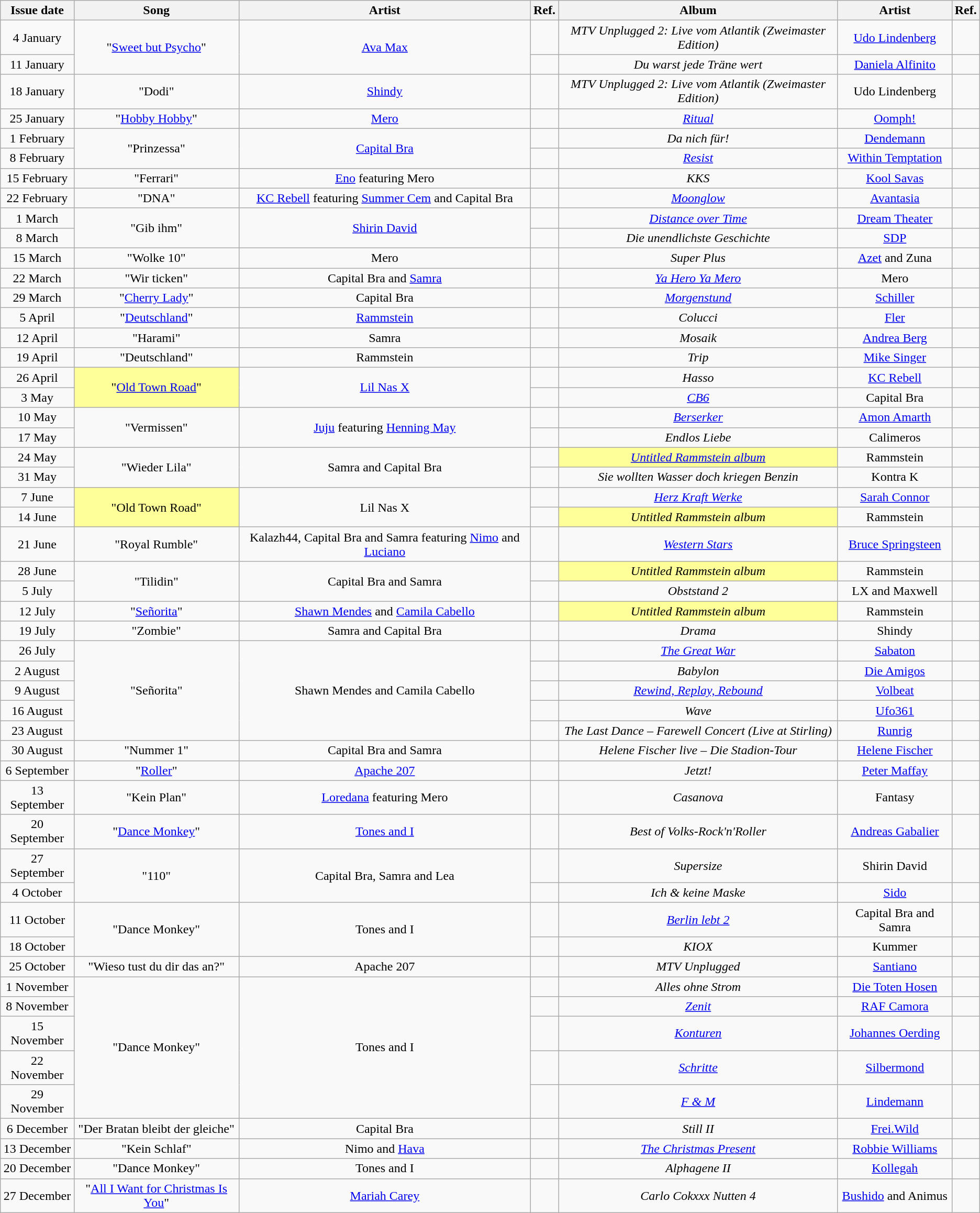<table class="wikitable plainrowheaders" style="text-align:center">
<tr>
<th scope="col">Issue date</th>
<th scope="col">Song</th>
<th scope="col">Artist</th>
<th scope="col">Ref.</th>
<th scope="col">Album</th>
<th scope="col">Artist</th>
<th scope="col">Ref.</th>
</tr>
<tr>
<td scope="row">4 January</td>
<td rowspan="2">"<a href='#'>Sweet but Psycho</a>"</td>
<td rowspan="2"><a href='#'>Ava Max</a></td>
<td align="center"></td>
<td><em>MTV Unplugged 2: Live vom Atlantik (Zweimaster Edition)</em></td>
<td><a href='#'>Udo Lindenberg</a></td>
<td align="center"></td>
</tr>
<tr>
<td scope="row">11 January</td>
<td align="center"></td>
<td><em>Du warst jede Träne wert</em></td>
<td><a href='#'>Daniela Alfinito</a></td>
<td align="center"></td>
</tr>
<tr>
<td scope="row">18 January</td>
<td>"Dodi"</td>
<td><a href='#'>Shindy</a></td>
<td align="center"></td>
<td><em>MTV Unplugged 2: Live vom Atlantik (Zweimaster Edition)</em></td>
<td>Udo Lindenberg</td>
<td align="center"></td>
</tr>
<tr>
<td scope="row">25 January</td>
<td>"<a href='#'>Hobby Hobby</a>"</td>
<td><a href='#'>Mero</a></td>
<td align="center"></td>
<td><em><a href='#'>Ritual</a></em></td>
<td><a href='#'>Oomph!</a></td>
<td align="center"></td>
</tr>
<tr>
<td scope="row">1 February</td>
<td rowspan="2">"Prinzessa"</td>
<td rowspan="2"><a href='#'>Capital Bra</a></td>
<td align="center"></td>
<td><em>Da nich für!</em></td>
<td><a href='#'>Dendemann</a></td>
<td align="center"></td>
</tr>
<tr>
<td scope="row">8 February</td>
<td align="center"></td>
<td><em><a href='#'>Resist</a></em></td>
<td><a href='#'>Within Temptation</a></td>
<td align="center"></td>
</tr>
<tr>
<td scope="row">15 February</td>
<td>"Ferrari"</td>
<td><a href='#'>Eno</a> featuring Mero</td>
<td align="center"></td>
<td><em>KKS</em></td>
<td><a href='#'>Kool Savas</a></td>
<td align="center"></td>
</tr>
<tr>
<td scope="row">22 February</td>
<td>"DNA"</td>
<td><a href='#'>KC Rebell</a> featuring <a href='#'>Summer Cem</a> and Capital Bra</td>
<td align="center"></td>
<td><em><a href='#'>Moonglow</a></em></td>
<td><a href='#'>Avantasia</a></td>
<td align="center"></td>
</tr>
<tr>
<td scope="row">1 March</td>
<td rowspan="2">"Gib ihm"</td>
<td rowspan="2"><a href='#'>Shirin David</a></td>
<td align="center"></td>
<td><em><a href='#'>Distance over Time</a></em></td>
<td><a href='#'>Dream Theater</a></td>
<td align="center"></td>
</tr>
<tr>
<td scope="row">8 March</td>
<td align="center"></td>
<td><em>Die unendlichste Geschichte</em></td>
<td><a href='#'>SDP</a></td>
<td align="center"></td>
</tr>
<tr>
<td scope="row">15 March</td>
<td>"Wolke 10"</td>
<td>Mero</td>
<td align="center"></td>
<td><em>Super Plus</em></td>
<td><a href='#'>Azet</a> and Zuna</td>
<td align="center"></td>
</tr>
<tr>
<td scope="row">22 March</td>
<td>"Wir ticken"</td>
<td>Capital Bra and <a href='#'>Samra</a></td>
<td align="center"></td>
<td><em><a href='#'>Ya Hero Ya Mero</a></em></td>
<td>Mero</td>
<td align="center"></td>
</tr>
<tr>
<td scope="row">29 March</td>
<td>"<a href='#'>Cherry Lady</a>"</td>
<td>Capital Bra</td>
<td align="center"></td>
<td><em><a href='#'>Morgenstund</a></em></td>
<td><a href='#'>Schiller</a></td>
<td align="center"></td>
</tr>
<tr>
<td scope="row">5 April</td>
<td>"<a href='#'>Deutschland</a>"</td>
<td><a href='#'>Rammstein</a></td>
<td align="center"></td>
<td><em>Colucci</em></td>
<td><a href='#'>Fler</a></td>
<td align="center"></td>
</tr>
<tr>
<td scope="row">12 April</td>
<td>"Harami"</td>
<td>Samra</td>
<td align="center"></td>
<td><em>Mosaik</em></td>
<td><a href='#'>Andrea Berg</a></td>
<td align="center"></td>
</tr>
<tr>
<td scope="row">19 April</td>
<td>"Deutschland"</td>
<td>Rammstein</td>
<td align="center"></td>
<td><em>Trip</em></td>
<td><a href='#'>Mike Singer</a></td>
<td align="center"></td>
</tr>
<tr>
<td scope="row">26 April</td>
<td bgcolor=#FFFF99 rowspan="2">"<a href='#'>Old Town Road</a>" </td>
<td rowspan="2"><a href='#'>Lil Nas X</a></td>
<td align="center"></td>
<td><em>Hasso</em></td>
<td><a href='#'>KC Rebell</a></td>
<td align="center"></td>
</tr>
<tr>
<td scope="row">3 May</td>
<td align="center"></td>
<td><em><a href='#'>CB6</a></em></td>
<td>Capital Bra</td>
<td align="center"></td>
</tr>
<tr>
<td scope="row">10 May</td>
<td rowspan="2">"Vermissen"</td>
<td rowspan="2"><a href='#'>Juju</a> featuring <a href='#'>Henning May</a></td>
<td align="center"></td>
<td><em><a href='#'>Berserker</a></em></td>
<td><a href='#'>Amon Amarth</a></td>
<td align="center"></td>
</tr>
<tr>
<td scope="row">17 May</td>
<td align="center"></td>
<td><em>Endlos Liebe</em></td>
<td>Calimeros</td>
<td align="center"></td>
</tr>
<tr>
<td scope="row">24 May</td>
<td rowspan="2">"Wieder Lila"</td>
<td rowspan="2">Samra and Capital Bra</td>
<td align="center"></td>
<td bgcolor=#FFFF99><em><a href='#'>Untitled Rammstein album</a></em> </td>
<td>Rammstein</td>
<td align="center"></td>
</tr>
<tr>
<td scope="row">31 May</td>
<td align="center"></td>
<td><em>Sie wollten Wasser doch kriegen Benzin</em></td>
<td>Kontra K</td>
<td align="center"></td>
</tr>
<tr>
<td scope="row">7 June</td>
<td bgcolor=#FFFF99 rowspan="2">"Old Town Road" </td>
<td rowspan="2">Lil Nas X</td>
<td align="center"></td>
<td><em><a href='#'>Herz Kraft Werke</a></em></td>
<td><a href='#'>Sarah Connor</a></td>
<td align="center"></td>
</tr>
<tr>
<td scope="row">14 June</td>
<td align="center"></td>
<td bgcolor=#FFFF99><em>Untitled Rammstein album</em> </td>
<td>Rammstein</td>
<td align="center"></td>
</tr>
<tr>
<td scope="row">21 June</td>
<td>"Royal Rumble"</td>
<td>Kalazh44, Capital Bra and Samra featuring <a href='#'>Nimo</a> and <a href='#'>Luciano</a></td>
<td align="center"></td>
<td><em><a href='#'>Western Stars</a></em></td>
<td><a href='#'>Bruce Springsteen</a></td>
<td align="center"></td>
</tr>
<tr>
<td scope="row">28 June</td>
<td rowspan="2">"Tilidin"</td>
<td rowspan="2">Capital Bra and Samra</td>
<td align="center"></td>
<td bgcolor=#FFFF99><em>Untitled Rammstein album</em> </td>
<td>Rammstein</td>
<td align="center"></td>
</tr>
<tr>
<td scope="row">5 July</td>
<td align="center"></td>
<td><em>Obststand 2</em></td>
<td>LX and Maxwell</td>
<td align="center"></td>
</tr>
<tr>
<td scope="row">12 July</td>
<td>"<a href='#'>Señorita</a>"</td>
<td><a href='#'>Shawn Mendes</a> and <a href='#'>Camila Cabello</a></td>
<td align="center"></td>
<td bgcolor=#FFFF99><em>Untitled Rammstein album</em> </td>
<td>Rammstein</td>
<td align="center"></td>
</tr>
<tr>
<td scope="row">19 July</td>
<td>"Zombie"</td>
<td>Samra and Capital Bra</td>
<td align="center"></td>
<td><em>Drama</em></td>
<td>Shindy</td>
<td align="center"></td>
</tr>
<tr>
<td scope="row">26 July</td>
<td rowspan="5">"Señorita"</td>
<td rowspan="5">Shawn Mendes and Camila Cabello</td>
<td align="center"></td>
<td><em><a href='#'>The Great War</a></em></td>
<td><a href='#'>Sabaton</a></td>
<td align="center"></td>
</tr>
<tr>
<td scope="row">2 August</td>
<td align="center"></td>
<td><em>Babylon</em></td>
<td><a href='#'>Die Amigos</a></td>
<td align="center"></td>
</tr>
<tr>
<td scope="row">9 August</td>
<td align="center"></td>
<td><em><a href='#'>Rewind, Replay, Rebound</a></em></td>
<td><a href='#'>Volbeat</a></td>
<td align="center"></td>
</tr>
<tr>
<td scope="row">16 August</td>
<td align="center"></td>
<td><em>Wave</em></td>
<td><a href='#'>Ufo361</a></td>
<td align="center"></td>
</tr>
<tr>
<td scope="row">23 August</td>
<td align="center"></td>
<td><em>The Last Dance – Farewell Concert (Live at Stirling)</em></td>
<td><a href='#'>Runrig</a></td>
<td align="center"></td>
</tr>
<tr>
<td scope="row">30 August</td>
<td>"Nummer 1"</td>
<td>Capital Bra and Samra</td>
<td align="center"></td>
<td><em>Helene Fischer live – Die Stadion-Tour</em></td>
<td><a href='#'>Helene Fischer</a></td>
<td align="center"></td>
</tr>
<tr>
<td scope="row">6 September</td>
<td>"<a href='#'>Roller</a>"</td>
<td><a href='#'>Apache 207</a></td>
<td align="center"></td>
<td><em>Jetzt!</em></td>
<td><a href='#'>Peter Maffay</a></td>
<td align="center"></td>
</tr>
<tr>
<td scope="row">13 September</td>
<td>"Kein Plan"</td>
<td><a href='#'>Loredana</a> featuring Mero</td>
<td align="center"></td>
<td><em>Casanova</em></td>
<td>Fantasy</td>
<td align="center"></td>
</tr>
<tr>
<td scope="row">20 September</td>
<td>"<a href='#'>Dance Monkey</a>"</td>
<td><a href='#'>Tones and I</a></td>
<td align="center"></td>
<td><em>Best of Volks-Rock'n'Roller</em></td>
<td><a href='#'>Andreas Gabalier</a></td>
<td align="center"></td>
</tr>
<tr>
<td scope="row">27 September</td>
<td rowspan="2">"110"</td>
<td rowspan="2">Capital Bra, Samra and Lea</td>
<td align="center"></td>
<td><em>Supersize</em></td>
<td>Shirin David</td>
<td align="center"></td>
</tr>
<tr>
<td scope="row">4 October</td>
<td align="center"></td>
<td><em>Ich & keine Maske</em></td>
<td><a href='#'>Sido</a></td>
<td align="center"></td>
</tr>
<tr>
<td scope="row">11 October</td>
<td rowspan="2">"Dance Monkey"</td>
<td rowspan="2">Tones and I</td>
<td align="center"></td>
<td><em><a href='#'>Berlin lebt 2</a></em></td>
<td>Capital Bra and Samra</td>
<td align="center"></td>
</tr>
<tr>
<td scope="row">18 October</td>
<td align="center"></td>
<td><em>KIOX</em></td>
<td>Kummer</td>
<td align="center"></td>
</tr>
<tr>
<td scope="row">25 October</td>
<td>"Wieso tust du dir das an?"</td>
<td>Apache 207</td>
<td align="center"></td>
<td><em>MTV Unplugged</em></td>
<td><a href='#'>Santiano</a></td>
<td align="center"></td>
</tr>
<tr>
<td scope="row">1 November</td>
<td rowspan="5">"Dance Monkey"</td>
<td rowspan="5">Tones and I</td>
<td align="center"></td>
<td><em>Alles ohne Strom</em></td>
<td><a href='#'>Die Toten Hosen</a></td>
<td align="center"></td>
</tr>
<tr>
<td scope="row">8 November</td>
<td align="center"></td>
<td><em><a href='#'>Zenit</a></em></td>
<td><a href='#'>RAF Camora</a></td>
<td align="center"></td>
</tr>
<tr>
<td scope="row">15 November</td>
<td align="center"></td>
<td><em><a href='#'>Konturen</a></em></td>
<td><a href='#'>Johannes Oerding</a></td>
<td align="center"></td>
</tr>
<tr>
<td scope="row">22 November</td>
<td align="center"></td>
<td><em><a href='#'>Schritte</a></em></td>
<td><a href='#'>Silbermond</a></td>
<td align="center"></td>
</tr>
<tr>
<td scope="row">29 November</td>
<td align="center"></td>
<td><em><a href='#'>F & M</a></em></td>
<td><a href='#'>Lindemann</a></td>
<td align="center"></td>
</tr>
<tr>
<td scope="row">6 December</td>
<td>"Der Bratan bleibt der gleiche"</td>
<td>Capital Bra</td>
<td align="center"></td>
<td><em>Still II</em></td>
<td><a href='#'>Frei.Wild</a></td>
<td align="center"></td>
</tr>
<tr>
<td scope="row">13 December</td>
<td>"Kein Schlaf"</td>
<td>Nimo and <a href='#'>Hava</a></td>
<td align="center"></td>
<td><em><a href='#'>The Christmas Present</a></em></td>
<td><a href='#'>Robbie Williams</a></td>
<td align="center"></td>
</tr>
<tr>
<td scope="row">20 December</td>
<td>"Dance Monkey"</td>
<td>Tones and I</td>
<td align="center"></td>
<td><em>Alphagene II</em></td>
<td><a href='#'>Kollegah</a></td>
<td align="center"></td>
</tr>
<tr>
<td scope="row">27 December</td>
<td>"<a href='#'>All I Want for Christmas Is You</a>"</td>
<td><a href='#'>Mariah Carey</a></td>
<td align="center"></td>
<td><em>Carlo Cokxxx Nutten 4</em></td>
<td><a href='#'>Bushido</a> and Animus</td>
<td align="center"></td>
</tr>
</table>
